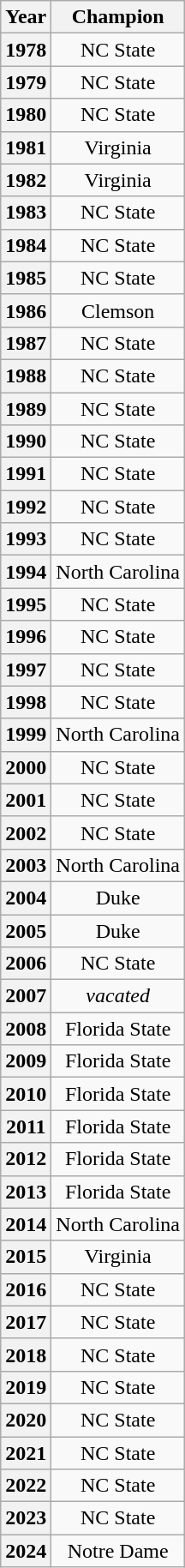<table class="wikitable" style="text-align: center;">
<tr>
<th>Year</th>
<th>Champion</th>
</tr>
<tr>
<th>1978</th>
<td>NC State</td>
</tr>
<tr>
<th>1979</th>
<td>NC State</td>
</tr>
<tr>
<th>1980</th>
<td>NC State</td>
</tr>
<tr>
<th>1981</th>
<td>Virginia</td>
</tr>
<tr>
<th>1982</th>
<td>Virginia</td>
</tr>
<tr>
<th>1983</th>
<td>NC State</td>
</tr>
<tr>
<th>1984</th>
<td>NC State</td>
</tr>
<tr>
<th>1985</th>
<td>NC State</td>
</tr>
<tr>
<th>1986</th>
<td>Clemson</td>
</tr>
<tr>
<th>1987</th>
<td>NC State</td>
</tr>
<tr>
<th>1988</th>
<td>NC State</td>
</tr>
<tr>
<th>1989</th>
<td>NC State</td>
</tr>
<tr>
<th>1990</th>
<td>NC State</td>
</tr>
<tr>
<th>1991</th>
<td>NC State</td>
</tr>
<tr>
<th>1992</th>
<td>NC State</td>
</tr>
<tr>
<th>1993</th>
<td>NC State</td>
</tr>
<tr>
<th>1994</th>
<td>North Carolina</td>
</tr>
<tr>
<th>1995</th>
<td>NC State</td>
</tr>
<tr>
<th>1996</th>
<td>NC State</td>
</tr>
<tr>
<th>1997</th>
<td>NC State</td>
</tr>
<tr>
<th>1998</th>
<td>NC State</td>
</tr>
<tr>
<th>1999</th>
<td>North Carolina</td>
</tr>
<tr>
<th>2000</th>
<td>NC State</td>
</tr>
<tr>
<th>2001</th>
<td>NC State</td>
</tr>
<tr>
<th>2002</th>
<td>NC State</td>
</tr>
<tr>
<th>2003</th>
<td>North Carolina</td>
</tr>
<tr>
<th>2004</th>
<td>Duke</td>
</tr>
<tr>
<th>2005</th>
<td>Duke</td>
</tr>
<tr>
<th>2006</th>
<td>NC State</td>
</tr>
<tr>
<th>2007</th>
<td><em>vacated</em></td>
</tr>
<tr>
<th>2008</th>
<td>Florida State</td>
</tr>
<tr>
<th>2009</th>
<td>Florida State</td>
</tr>
<tr>
<th>2010</th>
<td>Florida State</td>
</tr>
<tr>
<th>2011</th>
<td>Florida State</td>
</tr>
<tr>
<th>2012</th>
<td>Florida State</td>
</tr>
<tr>
<th>2013</th>
<td>Florida State</td>
</tr>
<tr>
<th>2014</th>
<td>North Carolina</td>
</tr>
<tr>
<th>2015</th>
<td>Virginia</td>
</tr>
<tr>
<th>2016</th>
<td>NC State</td>
</tr>
<tr>
<th>2017</th>
<td>NC State</td>
</tr>
<tr>
<th>2018</th>
<td>NC State</td>
</tr>
<tr>
<th>2019</th>
<td>NC State</td>
</tr>
<tr>
<th>2020</th>
<td>NC State</td>
</tr>
<tr>
<th>2021</th>
<td>NC State</td>
</tr>
<tr>
<th>2022</th>
<td>NC State</td>
</tr>
<tr>
<th>2023</th>
<td>NC State</td>
</tr>
<tr>
<th>2024</th>
<td>Notre Dame</td>
</tr>
</table>
